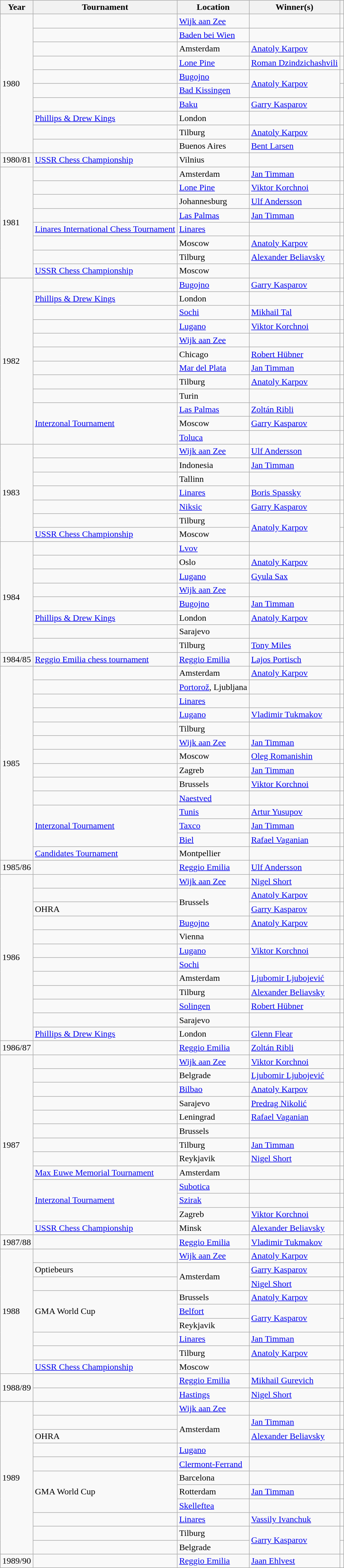<table class="wikitable sortable">
<tr>
<th>Year</th>
<th>Tournament</th>
<th>Location</th>
<th>Winner(s)</th>
<th class="unsortable"></th>
</tr>
<tr>
<td rowspan=10>1980</td>
<td></td>
<td><a href='#'>Wijk aan Zee</a></td>
<td></td>
<td></td>
</tr>
<tr>
<td></td>
<td><a href='#'>Baden bei Wien</a></td>
<td></td>
<td></td>
</tr>
<tr>
<td></td>
<td>Amsterdam</td>
<td><a href='#'>Anatoly Karpov</a></td>
<td></td>
</tr>
<tr>
<td></td>
<td><a href='#'>Lone Pine</a></td>
<td><a href='#'>Roman Dzindzichashvili</a></td>
<td></td>
</tr>
<tr>
<td></td>
<td><a href='#'>Bugojno</a></td>
<td rowspan=2><a href='#'>Anatoly Karpov</a></td>
<td></td>
</tr>
<tr>
<td></td>
<td><a href='#'>Bad Kissingen</a></td>
<td></td>
</tr>
<tr>
<td></td>
<td><a href='#'>Baku</a></td>
<td><a href='#'>Garry Kasparov</a></td>
<td></td>
</tr>
<tr>
<td><a href='#'>Phillips & Drew Kings</a></td>
<td>London</td>
<td></td>
<td></td>
</tr>
<tr>
<td></td>
<td>Tilburg</td>
<td><a href='#'>Anatoly Karpov</a></td>
<td></td>
</tr>
<tr>
<td></td>
<td>Buenos Aires</td>
<td><a href='#'>Bent Larsen</a></td>
<td></td>
</tr>
<tr>
<td>1980/81</td>
<td><a href='#'>USSR Chess Championship</a></td>
<td>Vilnius</td>
<td></td>
<td></td>
</tr>
<tr>
<td rowspan=8>1981</td>
<td></td>
<td>Amsterdam</td>
<td><a href='#'>Jan Timman</a></td>
<td></td>
</tr>
<tr>
<td></td>
<td><a href='#'>Lone Pine</a></td>
<td><a href='#'>Viktor Korchnoi</a></td>
<td></td>
</tr>
<tr>
<td></td>
<td>Johannesburg</td>
<td><a href='#'>Ulf Andersson</a></td>
<td></td>
</tr>
<tr>
<td></td>
<td><a href='#'>Las Palmas</a></td>
<td><a href='#'>Jan Timman</a></td>
<td></td>
</tr>
<tr>
<td><a href='#'>Linares International Chess Tournament</a></td>
<td><a href='#'>Linares</a></td>
<td></td>
<td></td>
</tr>
<tr>
<td></td>
<td>Moscow</td>
<td><a href='#'>Anatoly Karpov</a></td>
<td></td>
</tr>
<tr>
<td></td>
<td>Tilburg</td>
<td><a href='#'>Alexander Beliavsky</a></td>
<td></td>
</tr>
<tr>
<td><a href='#'>USSR Chess Championship</a></td>
<td>Moscow</td>
<td></td>
<td></td>
</tr>
<tr>
<td rowspan=12>1982</td>
<td></td>
<td><a href='#'>Bugojno</a></td>
<td><a href='#'>Garry Kasparov</a></td>
<td></td>
</tr>
<tr>
<td><a href='#'>Phillips & Drew Kings</a></td>
<td>London</td>
<td></td>
<td></td>
</tr>
<tr>
<td></td>
<td><a href='#'>Sochi</a></td>
<td><a href='#'>Mikhail Tal</a></td>
<td></td>
</tr>
<tr>
<td></td>
<td><a href='#'>Lugano</a></td>
<td><a href='#'>Viktor Korchnoi</a></td>
<td></td>
</tr>
<tr>
<td></td>
<td><a href='#'>Wijk aan Zee</a></td>
<td></td>
<td></td>
</tr>
<tr>
<td></td>
<td>Chicago</td>
<td><a href='#'>Robert Hübner</a></td>
<td></td>
</tr>
<tr>
<td></td>
<td><a href='#'>Mar del Plata</a></td>
<td><a href='#'>Jan Timman</a></td>
<td></td>
</tr>
<tr>
<td></td>
<td>Tilburg</td>
<td><a href='#'>Anatoly Karpov</a></td>
<td></td>
</tr>
<tr>
<td></td>
<td>Turin</td>
<td></td>
<td></td>
</tr>
<tr>
<td rowspan=3><a href='#'>Interzonal Tournament</a></td>
<td><a href='#'>Las Palmas</a></td>
<td><a href='#'>Zoltán Ribli</a></td>
<td></td>
</tr>
<tr>
<td>Moscow</td>
<td><a href='#'>Garry Kasparov</a></td>
<td></td>
</tr>
<tr>
<td><a href='#'>Toluca</a></td>
<td></td>
<td></td>
</tr>
<tr>
<td rowspan=7>1983</td>
<td></td>
<td><a href='#'>Wijk aan Zee</a></td>
<td><a href='#'>Ulf Andersson</a></td>
<td></td>
</tr>
<tr>
<td></td>
<td>Indonesia</td>
<td><a href='#'>Jan Timman</a></td>
<td></td>
</tr>
<tr>
<td></td>
<td>Tallinn</td>
<td></td>
<td></td>
</tr>
<tr>
<td></td>
<td><a href='#'>Linares</a></td>
<td><a href='#'>Boris Spassky</a></td>
<td></td>
</tr>
<tr>
<td></td>
<td><a href='#'>Niksic</a></td>
<td><a href='#'>Garry Kasparov</a></td>
<td></td>
</tr>
<tr>
<td></td>
<td>Tilburg</td>
<td rowspan=2><a href='#'>Anatoly Karpov</a></td>
<td></td>
</tr>
<tr>
<td><a href='#'>USSR Chess Championship</a></td>
<td>Moscow</td>
<td></td>
</tr>
<tr>
<td rowspan=8>1984</td>
<td></td>
<td><a href='#'>Lvov</a></td>
<td></td>
<td></td>
</tr>
<tr>
<td></td>
<td>Oslo</td>
<td><a href='#'>Anatoly Karpov</a></td>
<td></td>
</tr>
<tr>
<td></td>
<td><a href='#'>Lugano</a></td>
<td><a href='#'>Gyula Sax</a></td>
<td></td>
</tr>
<tr>
<td></td>
<td><a href='#'>Wijk aan Zee</a></td>
<td></td>
<td></td>
</tr>
<tr>
<td></td>
<td><a href='#'>Bugojno</a></td>
<td><a href='#'>Jan Timman</a></td>
<td></td>
</tr>
<tr>
<td><a href='#'>Phillips & Drew Kings</a></td>
<td>London</td>
<td><a href='#'>Anatoly Karpov</a></td>
<td></td>
</tr>
<tr>
<td></td>
<td>Sarajevo</td>
<td></td>
<td></td>
</tr>
<tr>
<td></td>
<td>Tilburg</td>
<td><a href='#'>Tony Miles</a></td>
<td></td>
</tr>
<tr>
<td>1984/85</td>
<td><a href='#'>Reggio Emilia chess tournament</a></td>
<td><a href='#'>Reggio Emilia</a></td>
<td><a href='#'>Lajos Portisch</a></td>
<td></td>
</tr>
<tr>
<td rowspan=14>1985</td>
<td></td>
<td>Amsterdam</td>
<td><a href='#'>Anatoly Karpov</a></td>
<td></td>
</tr>
<tr>
<td></td>
<td><a href='#'>Portorož</a>, Ljubljana</td>
<td></td>
<td></td>
</tr>
<tr>
<td></td>
<td><a href='#'>Linares</a></td>
<td></td>
<td></td>
</tr>
<tr>
<td></td>
<td><a href='#'>Lugano</a></td>
<td><a href='#'>Vladimir Tukmakov</a></td>
<td></td>
</tr>
<tr>
<td></td>
<td>Tilburg</td>
<td></td>
<td></td>
</tr>
<tr>
<td></td>
<td><a href='#'>Wijk aan Zee</a></td>
<td><a href='#'>Jan Timman</a></td>
<td></td>
</tr>
<tr>
<td></td>
<td>Moscow</td>
<td><a href='#'>Oleg Romanishin</a></td>
<td></td>
</tr>
<tr>
<td></td>
<td>Zagreb</td>
<td><a href='#'>Jan Timman</a></td>
<td></td>
</tr>
<tr>
<td></td>
<td>Brussels</td>
<td><a href='#'>Viktor Korchnoi</a></td>
<td></td>
</tr>
<tr>
<td></td>
<td><a href='#'>Naestved</a></td>
<td></td>
<td></td>
</tr>
<tr>
<td rowspan=3><a href='#'>Interzonal Tournament</a></td>
<td><a href='#'>Tunis</a></td>
<td><a href='#'>Artur Yusupov</a></td>
<td></td>
</tr>
<tr>
<td><a href='#'>Taxco</a></td>
<td><a href='#'>Jan Timman</a></td>
<td></td>
</tr>
<tr>
<td><a href='#'>Biel</a></td>
<td><a href='#'>Rafael Vaganian</a></td>
<td></td>
</tr>
<tr>
<td><a href='#'>Candidates Tournament</a></td>
<td>Montpellier</td>
<td></td>
<td></td>
</tr>
<tr>
<td>1985/86</td>
<td></td>
<td><a href='#'>Reggio Emilia</a></td>
<td><a href='#'>Ulf Andersson</a></td>
<td></td>
</tr>
<tr>
<td rowspan=12>1986</td>
<td></td>
<td><a href='#'>Wijk aan Zee</a></td>
<td><a href='#'>Nigel Short</a></td>
<td></td>
</tr>
<tr>
<td></td>
<td rowspan=2>Brussels</td>
<td><a href='#'>Anatoly Karpov</a></td>
<td></td>
</tr>
<tr>
<td>OHRA</td>
<td><a href='#'>Garry Kasparov</a></td>
<td></td>
</tr>
<tr>
<td></td>
<td><a href='#'>Bugojno</a></td>
<td><a href='#'>Anatoly Karpov</a></td>
<td></td>
</tr>
<tr>
<td></td>
<td>Vienna</td>
<td></td>
<td></td>
</tr>
<tr>
<td></td>
<td><a href='#'>Lugano</a></td>
<td><a href='#'>Viktor Korchnoi</a></td>
<td></td>
</tr>
<tr>
<td></td>
<td><a href='#'>Sochi</a></td>
<td></td>
<td></td>
</tr>
<tr>
<td></td>
<td>Amsterdam</td>
<td><a href='#'>Ljubomir Ljubojević</a></td>
<td></td>
</tr>
<tr>
<td></td>
<td>Tilburg</td>
<td><a href='#'>Alexander Beliavsky</a></td>
<td></td>
</tr>
<tr>
<td></td>
<td><a href='#'>Solingen</a></td>
<td><a href='#'>Robert Hübner</a></td>
<td></td>
</tr>
<tr>
<td></td>
<td>Sarajevo</td>
<td></td>
<td></td>
</tr>
<tr>
<td><a href='#'>Phillips & Drew Kings</a></td>
<td>London</td>
<td><a href='#'>Glenn Flear</a></td>
<td></td>
</tr>
<tr>
<td>1986/87</td>
<td></td>
<td><a href='#'>Reggio Emilia</a></td>
<td><a href='#'>Zoltán Ribli</a></td>
<td></td>
</tr>
<tr>
<td rowspan=13>1987</td>
<td></td>
<td><a href='#'>Wijk aan Zee</a></td>
<td><a href='#'>Viktor Korchnoi</a></td>
<td></td>
</tr>
<tr>
<td></td>
<td>Belgrade</td>
<td><a href='#'>Ljubomir Ljubojević</a></td>
<td></td>
</tr>
<tr>
<td></td>
<td><a href='#'>Bilbao</a></td>
<td><a href='#'>Anatoly Karpov</a></td>
<td></td>
</tr>
<tr>
<td></td>
<td>Sarajevo</td>
<td><a href='#'>Predrag Nikolić</a></td>
<td></td>
</tr>
<tr>
<td></td>
<td>Leningrad</td>
<td><a href='#'>Rafael Vaganian</a></td>
<td></td>
</tr>
<tr>
<td></td>
<td>Brussels</td>
<td></td>
<td></td>
</tr>
<tr>
<td></td>
<td>Tilburg</td>
<td><a href='#'>Jan Timman</a></td>
<td></td>
</tr>
<tr>
<td></td>
<td>Reykjavik</td>
<td><a href='#'>Nigel Short</a></td>
<td></td>
</tr>
<tr>
<td><a href='#'>Max Euwe Memorial Tournament</a></td>
<td>Amsterdam</td>
<td></td>
<td></td>
</tr>
<tr>
<td rowspan=3><a href='#'>Interzonal Tournament</a></td>
<td><a href='#'>Subotica</a></td>
<td></td>
<td></td>
</tr>
<tr>
<td><a href='#'>Szirak</a></td>
<td></td>
<td></td>
</tr>
<tr>
<td>Zagreb</td>
<td><a href='#'>Viktor Korchnoi</a></td>
<td></td>
</tr>
<tr>
<td><a href='#'>USSR Chess Championship</a></td>
<td>Minsk</td>
<td><a href='#'>Alexander Beliavsky</a></td>
<td></td>
</tr>
<tr>
<td>1987/88</td>
<td></td>
<td><a href='#'>Reggio Emilia</a></td>
<td><a href='#'>Vladimir Tukmakov</a></td>
<td></td>
</tr>
<tr>
<td rowspan=9>1988</td>
<td></td>
<td><a href='#'>Wijk aan Zee</a></td>
<td><a href='#'>Anatoly Karpov</a></td>
<td></td>
</tr>
<tr>
<td>Optiebeurs</td>
<td rowspan=2>Amsterdam</td>
<td><a href='#'>Garry Kasparov</a></td>
<td></td>
</tr>
<tr>
<td></td>
<td><a href='#'>Nigel Short</a></td>
<td></td>
</tr>
<tr>
<td rowspan=3>GMA World Cup</td>
<td>Brussels</td>
<td><a href='#'>Anatoly Karpov</a></td>
<td></td>
</tr>
<tr>
<td><a href='#'>Belfort</a></td>
<td rowspan=2><a href='#'>Garry Kasparov</a></td>
<td></td>
</tr>
<tr>
<td>Reykjavik</td>
<td></td>
</tr>
<tr>
<td></td>
<td><a href='#'>Linares</a></td>
<td><a href='#'>Jan Timman</a></td>
<td></td>
</tr>
<tr>
<td></td>
<td>Tilburg</td>
<td><a href='#'>Anatoly Karpov</a></td>
<td></td>
</tr>
<tr>
<td><a href='#'>USSR Chess Championship</a></td>
<td>Moscow</td>
<td></td>
<td></td>
</tr>
<tr>
<td rowspan=2>1988/89</td>
<td></td>
<td><a href='#'>Reggio Emilia</a></td>
<td><a href='#'>Mikhail Gurevich</a></td>
<td></td>
</tr>
<tr>
<td></td>
<td><a href='#'>Hastings</a></td>
<td><a href='#'>Nigel Short</a></td>
<td></td>
</tr>
<tr>
<td rowspan=11>1989</td>
<td></td>
<td><a href='#'>Wijk aan Zee</a></td>
<td></td>
<td></td>
</tr>
<tr>
<td></td>
<td rowspan=2>Amsterdam</td>
<td><a href='#'>Jan Timman</a></td>
<td></td>
</tr>
<tr>
<td>OHRA</td>
<td><a href='#'>Alexander Beliavsky</a></td>
<td></td>
</tr>
<tr>
<td></td>
<td><a href='#'>Lugano</a></td>
<td></td>
<td></td>
</tr>
<tr>
<td></td>
<td><a href='#'>Clermont-Ferrand</a></td>
<td></td>
<td></td>
</tr>
<tr>
<td rowspan=3>GMA World Cup</td>
<td>Barcelona</td>
<td></td>
<td></td>
</tr>
<tr>
<td>Rotterdam</td>
<td><a href='#'>Jan Timman</a></td>
<td></td>
</tr>
<tr>
<td><a href='#'>Skelleftea</a></td>
<td></td>
<td></td>
</tr>
<tr>
<td></td>
<td><a href='#'>Linares</a></td>
<td><a href='#'>Vassily Ivanchuk</a></td>
<td></td>
</tr>
<tr>
<td></td>
<td>Tilburg</td>
<td rowspan=2><a href='#'>Garry Kasparov</a></td>
<td></td>
</tr>
<tr>
<td></td>
<td>Belgrade</td>
<td></td>
</tr>
<tr>
<td>1989/90</td>
<td></td>
<td><a href='#'>Reggio Emilia</a></td>
<td><a href='#'>Jaan Ehlvest</a></td>
<td></td>
</tr>
</table>
